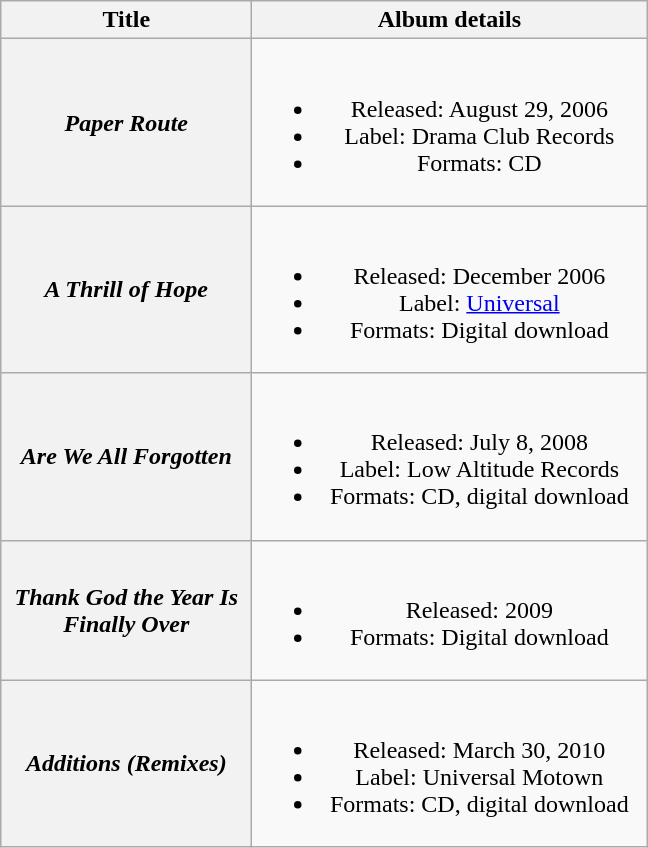<table class="wikitable plainrowheaders" style="text-align:center;">
<tr>
<th scope="col" style="width:10em;">Title</th>
<th scope="col" style="width:16em;">Album details</th>
</tr>
<tr>
<th scope="row"><em>Paper Route</em></th>
<td><br><ul><li>Released: August 29, 2006</li><li>Label: Drama Club Records</li><li>Formats: CD</li></ul></td>
</tr>
<tr>
<th scope="row"><em>A Thrill of Hope</em><br></th>
<td><br><ul><li>Released: December 2006</li><li>Label: <a href='#'>Universal</a></li><li>Formats: Digital download</li></ul></td>
</tr>
<tr>
<th scope="row"><em>Are We All Forgotten</em></th>
<td><br><ul><li>Released: July 8, 2008</li><li>Label: Low Altitude Records</li><li>Formats: CD, digital download</li></ul></td>
</tr>
<tr>
<th scope="row"><em>Thank God the Year Is Finally Over</em><br></th>
<td><br><ul><li>Released: 2009</li><li>Formats: Digital download</li></ul></td>
</tr>
<tr>
<th scope="row"><em>Additions (Remixes)</em></th>
<td><br><ul><li>Released: March 30, 2010</li><li>Label: Universal Motown</li><li>Formats: CD, digital download</li></ul></td>
</tr>
</table>
